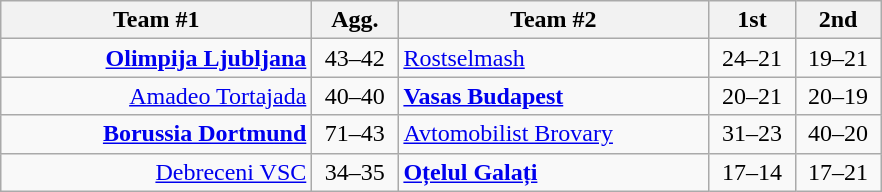<table class=wikitable style="text-align:center">
<tr>
<th width=200>Team #1</th>
<th width=50>Agg.</th>
<th width=200>Team #2</th>
<th width=50>1st</th>
<th width=50>2nd</th>
</tr>
<tr>
<td align=right><strong><a href='#'>Olimpija Ljubljana</a></strong> </td>
<td>43–42</td>
<td align=left> <a href='#'>Rostselmash</a></td>
<td align=center>24–21</td>
<td align=center>19–21</td>
</tr>
<tr>
<td align=right><a href='#'>Amadeo Tortajada</a> </td>
<td>40–40</td>
<td align=left> <strong><a href='#'>Vasas Budapest</a></strong></td>
<td align=center>20–21</td>
<td align=center>20–19</td>
</tr>
<tr>
<td align=right><strong><a href='#'>Borussia Dortmund</a></strong> </td>
<td>71–43</td>
<td align=left> <a href='#'>Avtomobilist Brovary</a></td>
<td align=center>31–23</td>
<td align=center>40–20</td>
</tr>
<tr>
<td align=right><a href='#'>Debreceni VSC</a> </td>
<td>34–35</td>
<td align=left> <strong><a href='#'>Oțelul Galați</a></strong></td>
<td align=center>17–14</td>
<td align=center>17–21</td>
</tr>
</table>
